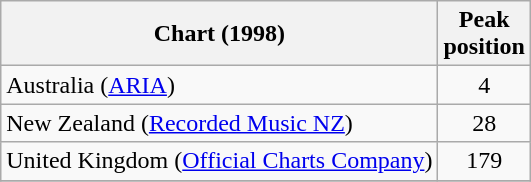<table class="wikitable sortable">
<tr>
<th>Chart (1998)</th>
<th>Peak<br>position</th>
</tr>
<tr>
<td>Australia (<a href='#'>ARIA</a>)</td>
<td align="center">4</td>
</tr>
<tr>
<td>New Zealand (<a href='#'>Recorded Music NZ</a>)</td>
<td align="center">28</td>
</tr>
<tr>
<td>United Kingdom (<a href='#'>Official Charts Company</a>)</td>
<td align="center">179</td>
</tr>
<tr>
</tr>
</table>
